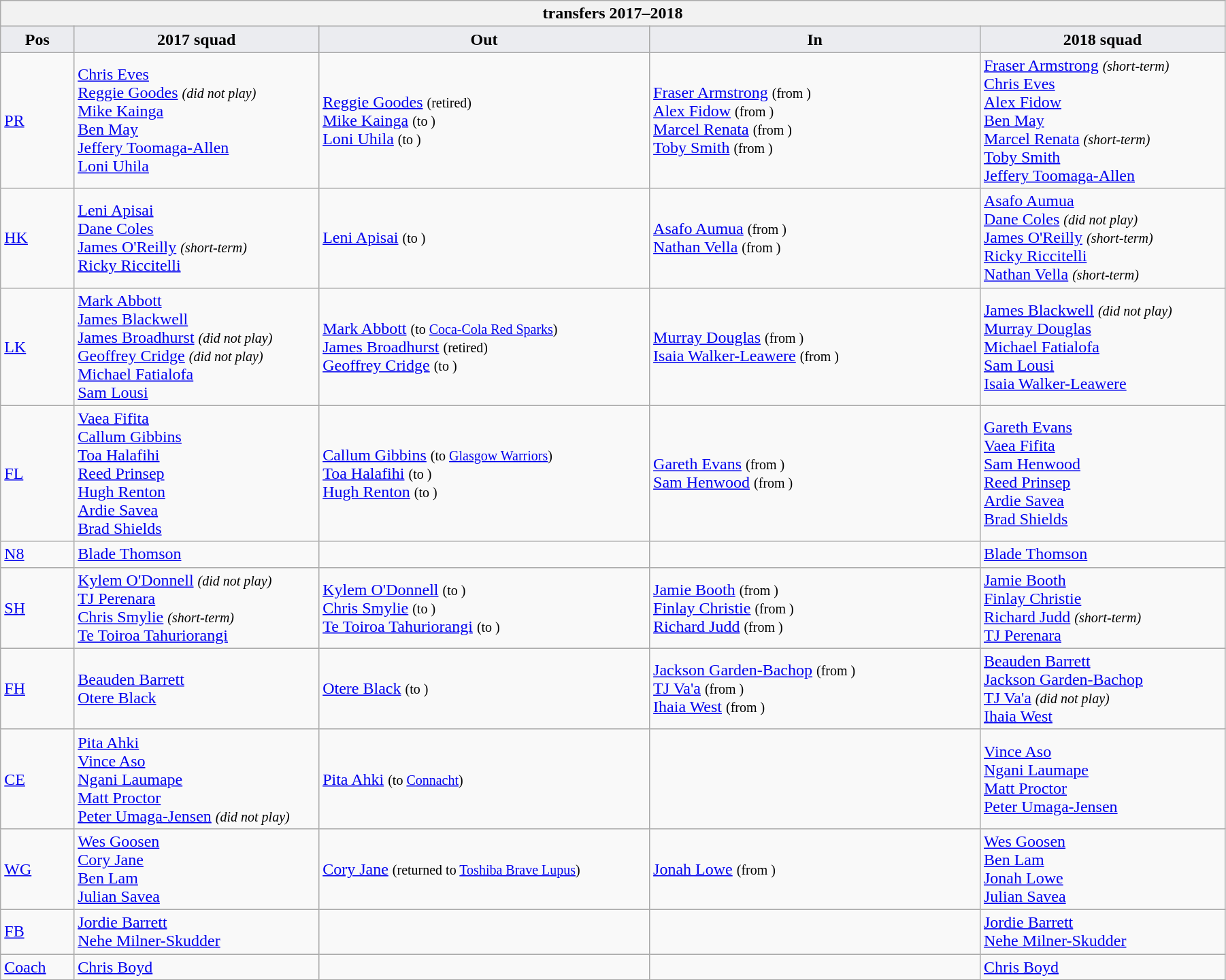<table class="wikitable" style="text-align: left; width:95%">
<tr>
<th colspan="100%"> transfers 2017–2018</th>
</tr>
<tr>
<th style="background:#ebecf0; width:6%;">Pos</th>
<th style="background:#ebecf0; width:20%;">2017 squad</th>
<th style="background:#ebecf0; width:27%;">Out</th>
<th style="background:#ebecf0; width:27%;">In</th>
<th style="background:#ebecf0; width:20%;">2018 squad</th>
</tr>
<tr>
<td><a href='#'>PR</a></td>
<td> <a href='#'>Chris Eves</a> <br> <a href='#'>Reggie Goodes</a> <small><em>(did not play)</em></small> <br> <a href='#'>Mike Kainga</a> <br> <a href='#'>Ben May</a> <br> <a href='#'>Jeffery Toomaga-Allen</a> <br> <a href='#'>Loni Uhila</a></td>
<td>  <a href='#'>Reggie Goodes</a> <small>(retired)</small> <br>  <a href='#'>Mike Kainga</a> <small>(to )</small> <br>  <a href='#'>Loni Uhila</a> <small>(to )</small></td>
<td>  <a href='#'>Fraser Armstrong</a> <small>(from )</small> <br>  <a href='#'>Alex Fidow</a> <small>(from )</small> <br>  <a href='#'>Marcel Renata</a> <small>(from )</small> <br>  <a href='#'>Toby Smith</a> <small>(from )</small></td>
<td> <a href='#'>Fraser Armstrong</a> <small><em>(short-term)</em></small> <br> <a href='#'>Chris Eves</a> <br> <a href='#'>Alex Fidow</a> <br> <a href='#'>Ben May</a> <br> <a href='#'>Marcel Renata</a> <small><em>(short-term)</em></small> <br> <a href='#'>Toby Smith</a> <br> <a href='#'>Jeffery Toomaga-Allen</a></td>
</tr>
<tr>
<td><a href='#'>HK</a></td>
<td> <a href='#'>Leni Apisai</a> <br> <a href='#'>Dane Coles</a> <br> <a href='#'>James O'Reilly</a> <small><em>(short-term)</em></small> <br> <a href='#'>Ricky Riccitelli</a></td>
<td>  <a href='#'>Leni Apisai</a> <small>(to )</small></td>
<td>  <a href='#'>Asafo Aumua</a> <small>(from )</small> <br>  <a href='#'>Nathan Vella</a> <small>(from )</small></td>
<td> <a href='#'>Asafo Aumua</a> <br> <a href='#'>Dane Coles</a> <small><em>(did not play)</em></small> <br> <a href='#'>James O'Reilly</a> <small><em>(short-term)</em></small> <br> <a href='#'>Ricky Riccitelli</a> <br> <a href='#'>Nathan Vella</a> <small><em>(short-term)</em></small></td>
</tr>
<tr>
<td><a href='#'>LK</a></td>
<td> <a href='#'>Mark Abbott</a> <br> <a href='#'>James Blackwell</a> <br> <a href='#'>James Broadhurst</a> <small><em>(did not play)</em></small> <br> <a href='#'>Geoffrey Cridge</a> <small><em>(did not play)</em></small> <br> <a href='#'>Michael Fatialofa</a> <br> <a href='#'>Sam Lousi</a></td>
<td>  <a href='#'>Mark Abbott</a> <small>(to  <a href='#'>Coca-Cola Red Sparks</a>)</small> <br>  <a href='#'>James Broadhurst</a> <small>(retired)</small> <br>  <a href='#'>Geoffrey Cridge</a> <small>(to )</small></td>
<td>  <a href='#'>Murray Douglas</a> <small>(from )</small> <br>  <a href='#'>Isaia Walker-Leawere</a> <small>(from )</small></td>
<td> <a href='#'>James Blackwell</a> <small><em>(did not play)</em></small> <br> <a href='#'>Murray Douglas</a> <br> <a href='#'>Michael Fatialofa</a> <br> <a href='#'>Sam Lousi</a> <br> <a href='#'>Isaia Walker-Leawere</a></td>
</tr>
<tr>
<td><a href='#'>FL</a></td>
<td> <a href='#'>Vaea Fifita</a> <br> <a href='#'>Callum Gibbins</a> <br> <a href='#'>Toa Halafihi</a> <br> <a href='#'>Reed Prinsep</a> <br> <a href='#'>Hugh Renton</a> <br> <a href='#'>Ardie Savea</a> <br> <a href='#'>Brad Shields</a></td>
<td>  <a href='#'>Callum Gibbins</a> <small>(to  <a href='#'>Glasgow Warriors</a>)</small> <br>  <a href='#'>Toa Halafihi</a> <small>(to )</small> <br>  <a href='#'>Hugh Renton</a> <small>(to )</small></td>
<td>  <a href='#'>Gareth Evans</a> <small>(from )</small> <br>  <a href='#'>Sam Henwood</a> <small>(from )</small></td>
<td> <a href='#'>Gareth Evans</a> <br> <a href='#'>Vaea Fifita</a> <br> <a href='#'>Sam Henwood</a> <br> <a href='#'>Reed Prinsep</a> <br> <a href='#'>Ardie Savea</a> <br> <a href='#'>Brad Shields</a></td>
</tr>
<tr>
<td><a href='#'>N8</a></td>
<td> <a href='#'>Blade Thomson</a></td>
<td></td>
<td></td>
<td> <a href='#'>Blade Thomson</a></td>
</tr>
<tr>
<td><a href='#'>SH</a></td>
<td> <a href='#'>Kylem O'Donnell</a> <small><em>(did not play)</em></small> <br> <a href='#'>TJ Perenara</a> <br> <a href='#'>Chris Smylie</a> <small><em>(short-term)</em></small> <br> <a href='#'>Te Toiroa Tahuriorangi</a></td>
<td>  <a href='#'>Kylem O'Donnell</a> <small>(to )</small> <br>  <a href='#'>Chris Smylie</a> <small>(to )</small> <br>  <a href='#'>Te Toiroa Tahuriorangi</a> <small>(to )</small></td>
<td>  <a href='#'>Jamie Booth</a> <small>(from )</small> <br>  <a href='#'>Finlay Christie</a> <small>(from )</small> <br>  <a href='#'>Richard Judd</a> <small>(from )</small></td>
<td> <a href='#'>Jamie Booth</a> <br> <a href='#'>Finlay Christie</a> <br> <a href='#'>Richard Judd</a> <small><em>(short-term)</em></small> <br> <a href='#'>TJ Perenara</a></td>
</tr>
<tr>
<td><a href='#'>FH</a></td>
<td> <a href='#'>Beauden Barrett</a> <br> <a href='#'>Otere Black</a></td>
<td>  <a href='#'>Otere Black</a> <small>(to )</small></td>
<td>  <a href='#'>Jackson Garden-Bachop</a> <small>(from )</small> <br>  <a href='#'>TJ Va'a</a> <small>(from )</small> <br>  <a href='#'>Ihaia West</a> <small>(from )</small></td>
<td> <a href='#'>Beauden Barrett</a> <br> <a href='#'>Jackson Garden-Bachop</a> <br> <a href='#'>TJ Va'a</a> <small><em>(did not play)</em></small> <br> <a href='#'>Ihaia West</a></td>
</tr>
<tr>
<td><a href='#'>CE</a></td>
<td> <a href='#'>Pita Ahki</a> <br> <a href='#'>Vince Aso</a> <br> <a href='#'>Ngani Laumape</a> <br> <a href='#'>Matt Proctor</a> <br> <a href='#'>Peter Umaga-Jensen</a> <small><em>(did not play)</em></small></td>
<td>  <a href='#'>Pita Ahki</a> <small>(to  <a href='#'>Connacht</a>)</small></td>
<td></td>
<td> <a href='#'>Vince Aso</a> <br> <a href='#'>Ngani Laumape</a> <br> <a href='#'>Matt Proctor</a> <br> <a href='#'>Peter Umaga-Jensen</a></td>
</tr>
<tr>
<td><a href='#'>WG</a></td>
<td> <a href='#'>Wes Goosen</a> <br> <a href='#'>Cory Jane</a> <br> <a href='#'>Ben Lam</a> <br> <a href='#'>Julian Savea</a></td>
<td>  <a href='#'>Cory Jane</a> <small>(returned to  <a href='#'>Toshiba Brave Lupus</a>)</small></td>
<td>  <a href='#'>Jonah Lowe</a> <small>(from )</small></td>
<td> <a href='#'>Wes Goosen</a> <br> <a href='#'>Ben Lam</a> <br> <a href='#'>Jonah Lowe</a> <br> <a href='#'>Julian Savea</a></td>
</tr>
<tr>
<td><a href='#'>FB</a></td>
<td> <a href='#'>Jordie Barrett</a> <br> <a href='#'>Nehe Milner-Skudder</a></td>
<td></td>
<td></td>
<td> <a href='#'>Jordie Barrett</a> <br> <a href='#'>Nehe Milner-Skudder</a></td>
</tr>
<tr>
<td><a href='#'>Coach</a></td>
<td> <a href='#'>Chris Boyd</a></td>
<td></td>
<td></td>
<td> <a href='#'>Chris Boyd</a></td>
</tr>
</table>
